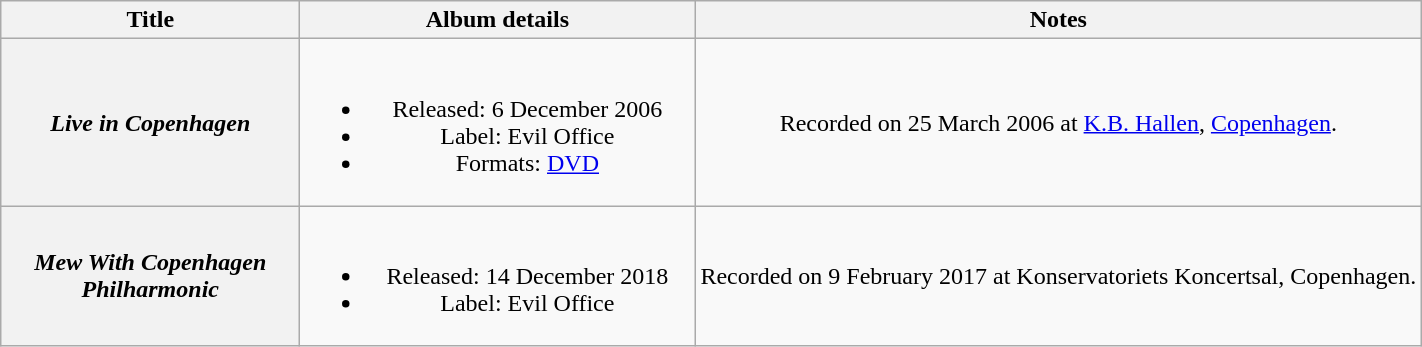<table class="wikitable plainrowheaders" style="text-align:center;" border="1">
<tr>
<th scope="col" style="width:12em;">Title</th>
<th scope="col" style="width:16em;">Album details</th>
<th scope="col">Notes</th>
</tr>
<tr>
<th scope="row"><em>Live in Copenhagen</em></th>
<td><br><ul><li>Released: 6 December 2006</li><li>Label: Evil Office</li><li>Formats: <a href='#'>DVD</a></li></ul></td>
<td>Recorded on 25 March 2006 at <a href='#'>K.B. Hallen</a>, <a href='#'>Copenhagen</a>.</td>
</tr>
<tr>
<th scope="row"><em>Mew With Copenhagen Philharmonic</em></th>
<td><br><ul><li>Released: 14 December 2018</li><li>Label: Evil Office</li></ul></td>
<td>Recorded on 9 February 2017 at Konservatoriets Koncertsal, Copenhagen.</td>
</tr>
</table>
